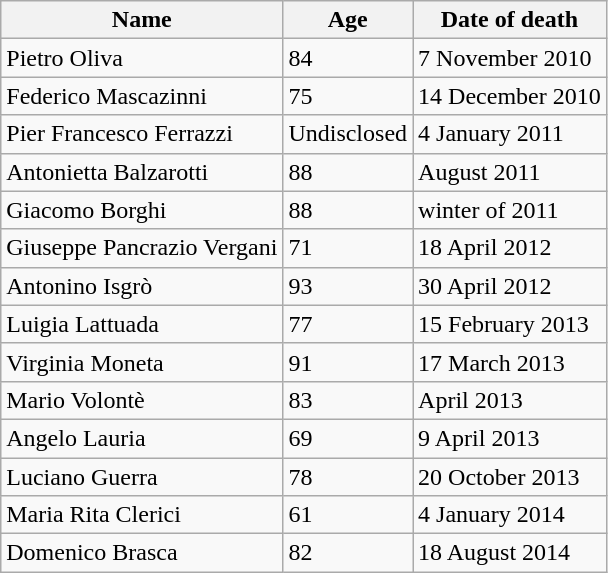<table class="wikitable centre" style="margin-bottom: 10px;">
<tr>
<th scope="col">Name</th>
<th scope="col">Age</th>
<th scope="col">Date of death</th>
</tr>
<tr>
<td>Pietro Oliva</td>
<td>84</td>
<td>7 November 2010</td>
</tr>
<tr>
<td>Federico Mascazinni</td>
<td>75</td>
<td>14 December 2010</td>
</tr>
<tr>
<td>Pier Francesco Ferrazzi</td>
<td>Undisclosed</td>
<td>4 January 2011</td>
</tr>
<tr>
<td>Antonietta Balzarotti</td>
<td>88</td>
<td>August 2011</td>
</tr>
<tr>
<td>Giacomo Borghi</td>
<td>88</td>
<td>winter of 2011</td>
</tr>
<tr>
<td>Giuseppe Pancrazio Vergani</td>
<td>71</td>
<td>18 April 2012</td>
</tr>
<tr>
<td>Antonino Isgrò</td>
<td>93</td>
<td>30 April 2012</td>
</tr>
<tr>
<td>Luigia Lattuada</td>
<td>77</td>
<td>15 February 2013</td>
</tr>
<tr>
<td>Virginia Moneta</td>
<td>91</td>
<td>17 March 2013</td>
</tr>
<tr>
<td>Mario Volontè</td>
<td>83</td>
<td>April 2013</td>
</tr>
<tr>
<td>Angelo Lauria</td>
<td>69</td>
<td>9 April 2013</td>
</tr>
<tr>
<td>Luciano Guerra</td>
<td>78</td>
<td>20 October 2013</td>
</tr>
<tr>
<td>Maria Rita Clerici</td>
<td>61</td>
<td>4 January 2014</td>
</tr>
<tr>
<td>Domenico Brasca</td>
<td>82</td>
<td>18 August 2014</td>
</tr>
</table>
